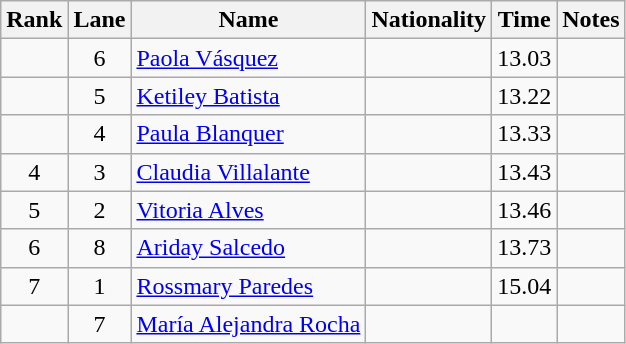<table class="wikitable sortable" style="text-align:center">
<tr>
<th>Rank</th>
<th>Lane</th>
<th>Name</th>
<th>Nationality</th>
<th>Time</th>
<th>Notes</th>
</tr>
<tr>
<td></td>
<td>6</td>
<td align=left><a href='#'>Paola Vásquez</a></td>
<td align=left></td>
<td>13.03</td>
<td></td>
</tr>
<tr>
<td></td>
<td>5</td>
<td align=left><a href='#'>Ketiley Batista</a></td>
<td align=left></td>
<td>13.22</td>
<td></td>
</tr>
<tr>
<td></td>
<td>4</td>
<td align=left><a href='#'>Paula Blanquer</a></td>
<td align=left></td>
<td>13.33</td>
<td></td>
</tr>
<tr>
<td>4</td>
<td>3</td>
<td align=left><a href='#'>Claudia Villalante</a></td>
<td align=left></td>
<td>13.43</td>
<td></td>
</tr>
<tr>
<td>5</td>
<td>2</td>
<td align=left><a href='#'>Vitoria Alves</a></td>
<td align=left></td>
<td>13.46</td>
<td></td>
</tr>
<tr>
<td>6</td>
<td>8</td>
<td align=left><a href='#'>Ariday Salcedo</a></td>
<td align=left></td>
<td>13.73</td>
<td></td>
</tr>
<tr>
<td>7</td>
<td>1</td>
<td align=left><a href='#'>Rossmary Paredes</a></td>
<td align=left></td>
<td>15.04</td>
<td></td>
</tr>
<tr>
<td></td>
<td>7</td>
<td align=left><a href='#'>María Alejandra Rocha</a></td>
<td align=left></td>
<td></td>
<td></td>
</tr>
</table>
